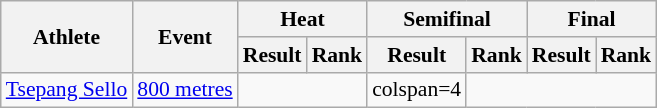<table class="wikitable" style="font-size:90%">
<tr>
<th rowspan="2">Athlete</th>
<th rowspan="2">Event</th>
<th colspan="2">Heat</th>
<th colspan="2">Semifinal</th>
<th colspan="2">Final</th>
</tr>
<tr>
<th>Result</th>
<th>Rank</th>
<th>Result</th>
<th>Rank</th>
<th>Result</th>
<th>Rank</th>
</tr>
<tr style=text-align:center>
<td style=text-align:left><a href='#'>Tsepang Sello</a></td>
<td style=text-align:left><a href='#'>800 metres</a></td>
<td colspan=2></td>
<td>colspan=4 </td>
</tr>
</table>
